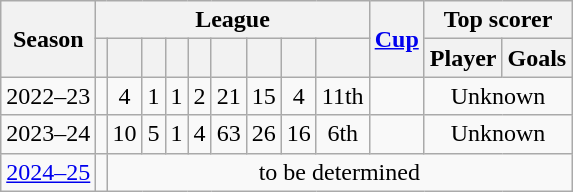<table class="wikitable sortable" style="text-align: center">
<tr>
<th rowspan=2 scope="col">Season</th>
<th colspan=9 class="unsortable" scope="colgroup">League</th>
<th rowspan=2 class="unsortable" scope="col"><a href='#'>Cup</a></th>
<th colspan=3 class="unsortable" scope="colgroup">Top scorer</th>
</tr>
<tr>
<th scope="col"></th>
<th scope="col"></th>
<th scope="col"></th>
<th scope="col"></th>
<th scope="col"></th>
<th scope="col"></th>
<th scope="col"></th>
<th scope="col"></th>
<th scope="col"></th>
<th class="unsortable" scope="col">Player</th>
<th class="unsortable" scope="col">Goals</th>
</tr>
<tr>
<td>2022–23</td>
<td></td>
<td>4</td>
<td>1</td>
<td>1</td>
<td>2</td>
<td>21</td>
<td>15</td>
<td>4</td>
<td>11th</td>
<td></td>
<td colspan=2>Unknown</td>
</tr>
<tr>
<td>2023–24</td>
<td></td>
<td>10</td>
<td>5</td>
<td>1</td>
<td>4</td>
<td>63</td>
<td>26</td>
<td>16</td>
<td>6th</td>
<td></td>
<td colspan=2>Unknown</td>
</tr>
<tr>
<td><a href='#'>2024–25</a></td>
<td></td>
<td colspan=11>to be determined</td>
</tr>
</table>
